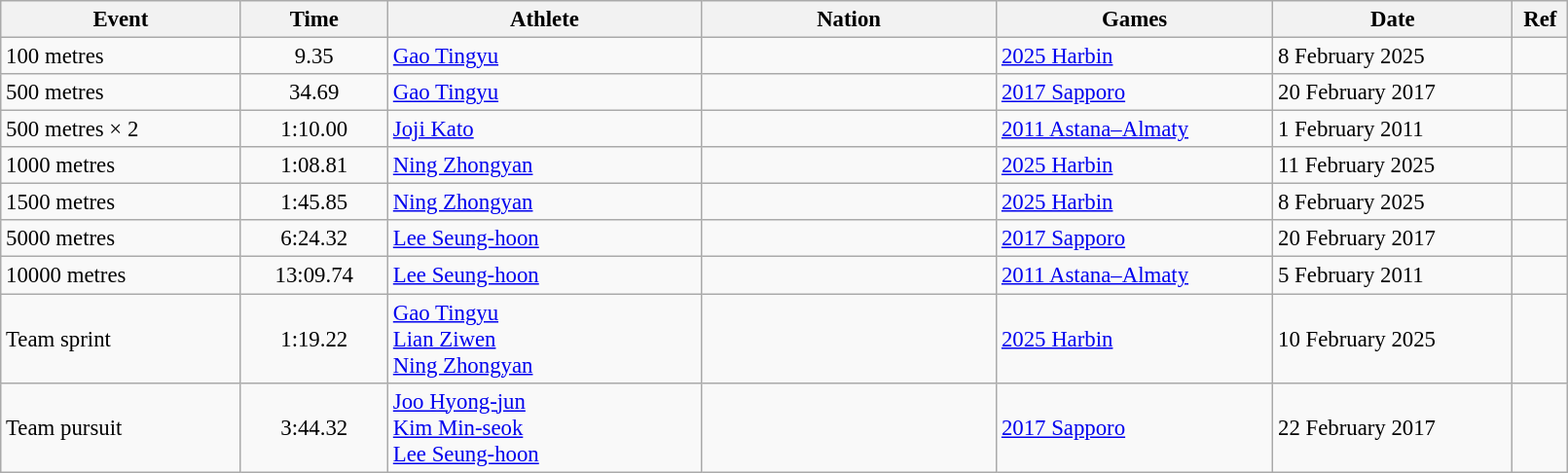<table class="wikitable" style="font-size:95%; width: 85%;">
<tr>
<th width=13%>Event</th>
<th width=8%>Time</th>
<th width=17%>Athlete</th>
<th width=16%>Nation</th>
<th width=15%>Games</th>
<th width=13%>Date</th>
<th width=3%>Ref</th>
</tr>
<tr>
<td>100 metres</td>
<td align=center>9.35</td>
<td><a href='#'>Gao Tingyu</a></td>
<td></td>
<td><a href='#'>2025 Harbin</a></td>
<td>8 February 2025</td>
<td></td>
</tr>
<tr>
<td>500 metres</td>
<td align=center>34.69</td>
<td><a href='#'>Gao Tingyu</a></td>
<td></td>
<td><a href='#'>2017 Sapporo</a></td>
<td>20 February 2017</td>
<td></td>
</tr>
<tr>
<td>500 metres × 2</td>
<td align=center>1:10.00</td>
<td><a href='#'>Joji Kato</a></td>
<td></td>
<td><a href='#'>2011 Astana–Almaty</a></td>
<td>1 February 2011</td>
<td></td>
</tr>
<tr>
<td>1000 metres</td>
<td align=center>1:08.81</td>
<td><a href='#'>Ning Zhongyan</a></td>
<td></td>
<td><a href='#'>2025 Harbin</a></td>
<td>11 February 2025</td>
<td></td>
</tr>
<tr>
<td>1500 metres</td>
<td align=center>1:45.85</td>
<td><a href='#'>Ning Zhongyan</a></td>
<td></td>
<td><a href='#'>2025 Harbin</a></td>
<td>8 February 2025</td>
<td></td>
</tr>
<tr>
<td>5000 metres</td>
<td align=center>6:24.32</td>
<td><a href='#'>Lee Seung-hoon</a></td>
<td></td>
<td><a href='#'>2017 Sapporo</a></td>
<td>20 February 2017</td>
<td></td>
</tr>
<tr>
<td>10000 metres</td>
<td align=center>13:09.74</td>
<td><a href='#'>Lee Seung-hoon</a></td>
<td></td>
<td><a href='#'>2011 Astana–Almaty</a></td>
<td>5 February 2011</td>
<td></td>
</tr>
<tr>
<td>Team sprint</td>
<td align=center>1:19.22</td>
<td><a href='#'>Gao Tingyu</a><br><a href='#'>Lian Ziwen</a><br><a href='#'>Ning Zhongyan</a></td>
<td></td>
<td><a href='#'>2025 Harbin</a></td>
<td>10 February 2025</td>
<td></td>
</tr>
<tr>
<td>Team pursuit</td>
<td align=center>3:44.32</td>
<td><a href='#'>Joo Hyong-jun</a><br><a href='#'>Kim Min-seok</a><br><a href='#'>Lee Seung-hoon</a></td>
<td></td>
<td><a href='#'>2017 Sapporo</a></td>
<td>22 February 2017</td>
<td></td>
</tr>
</table>
